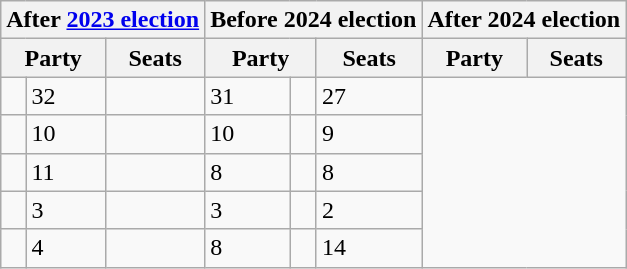<table class="wikitable">
<tr>
<th colspan="3">After <a href='#'>2023 election</a></th>
<th colspan="3">Before 2024 election</th>
<th colspan="3">After 2024 election</th>
</tr>
<tr>
<th colspan="2">Party</th>
<th>Seats</th>
<th colspan="2">Party</th>
<th>Seats</th>
<th colspan="2">Party</th>
<th>Seats</th>
</tr>
<tr>
<td></td>
<td>32</td>
<td></td>
<td>31</td>
<td></td>
<td>27</td>
</tr>
<tr>
<td></td>
<td>10</td>
<td></td>
<td>10</td>
<td></td>
<td>9</td>
</tr>
<tr>
<td></td>
<td>11</td>
<td></td>
<td>8</td>
<td></td>
<td>8</td>
</tr>
<tr>
<td></td>
<td>3</td>
<td></td>
<td>3</td>
<td></td>
<td>2</td>
</tr>
<tr>
<td></td>
<td>4</td>
<td></td>
<td>8</td>
<td></td>
<td>14</td>
</tr>
</table>
